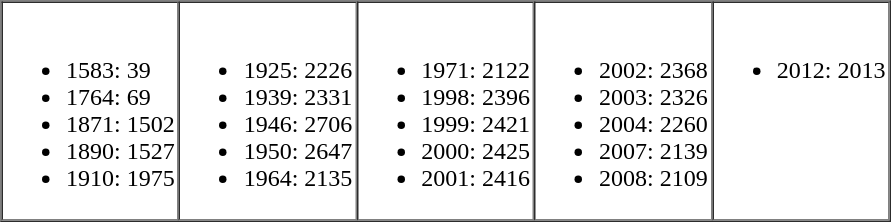<table border="1" cellpadding="2" cellspacing="0">
<tr>
<td valign="top" width="20%"><br><ul><li>1583:    39</li><li>1764:    69</li><li>1871: 1502</li><li>1890: 1527</li><li>1910: 1975</li></ul></td>
<td valign="top" width="20%"><br><ul><li>1925: 2226</li><li>1939: 2331</li><li>1946: 2706</li><li>1950: 2647</li><li>1964: 2135</li></ul></td>
<td valign="top" width="20%"><br><ul><li>1971: 2122</li><li>1998: 2396</li><li>1999: 2421</li><li>2000: 2425</li><li>2001: 2416</li></ul></td>
<td valign="top" width="20%"><br><ul><li>2002: 2368</li><li>2003: 2326</li><li>2004: 2260</li><li>2007: 2139</li><li>2008: 2109</li></ul></td>
<td valign="top" width="20%"><br><ul><li>2012: 2013</li></ul></td>
</tr>
</table>
